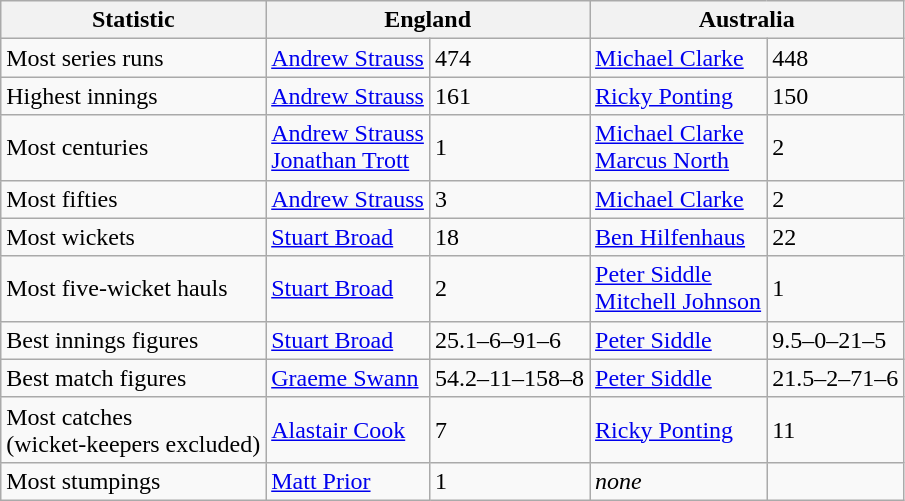<table class="wikitable">
<tr>
<th>Statistic</th>
<th colspan="2">England</th>
<th colspan="2">Australia</th>
</tr>
<tr>
<td>Most series runs</td>
<td><a href='#'>Andrew Strauss</a></td>
<td>474</td>
<td><a href='#'>Michael Clarke</a></td>
<td>448</td>
</tr>
<tr>
<td>Highest innings</td>
<td><a href='#'>Andrew Strauss</a></td>
<td>161</td>
<td><a href='#'>Ricky Ponting</a></td>
<td>150</td>
</tr>
<tr>
<td>Most centuries</td>
<td><a href='#'>Andrew Strauss</a><br><a href='#'>Jonathan Trott</a></td>
<td>1</td>
<td><a href='#'>Michael Clarke</a><br><a href='#'>Marcus North</a></td>
<td>2</td>
</tr>
<tr>
<td>Most fifties</td>
<td><a href='#'>Andrew Strauss</a></td>
<td>3</td>
<td><a href='#'>Michael Clarke</a></td>
<td>2</td>
</tr>
<tr>
<td>Most wickets</td>
<td><a href='#'>Stuart Broad</a></td>
<td>18</td>
<td><a href='#'>Ben Hilfenhaus</a></td>
<td>22</td>
</tr>
<tr>
<td>Most five-wicket hauls</td>
<td><a href='#'>Stuart Broad</a></td>
<td>2</td>
<td><a href='#'>Peter Siddle</a><br><a href='#'>Mitchell Johnson</a></td>
<td>1</td>
</tr>
<tr>
<td>Best innings figures</td>
<td><a href='#'>Stuart Broad</a></td>
<td>25.1–6–91–6</td>
<td><a href='#'>Peter Siddle</a></td>
<td>9.5–0–21–5</td>
</tr>
<tr>
<td>Best match figures</td>
<td><a href='#'>Graeme Swann</a></td>
<td>54.2–11–158–8</td>
<td><a href='#'>Peter Siddle</a></td>
<td>21.5–2–71–6</td>
</tr>
<tr>
<td>Most catches<br>(wicket-keepers excluded)</td>
<td><a href='#'>Alastair Cook</a></td>
<td>7</td>
<td><a href='#'>Ricky Ponting</a></td>
<td>11</td>
</tr>
<tr>
<td>Most stumpings</td>
<td><a href='#'>Matt Prior</a></td>
<td>1</td>
<td><em>none</em></td>
<td></td>
</tr>
</table>
